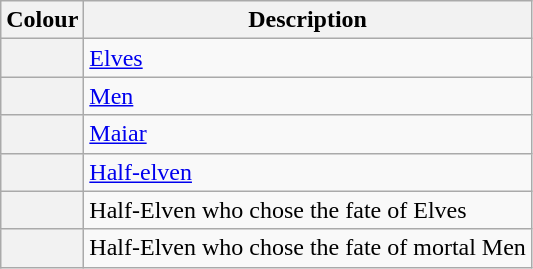<table class="wikitable">
<tr>
<th scope="col">Colour</th>
<th scope="col">Description</th>
</tr>
<tr>
<th scope="row"></th>
<td style="text-align:left"><a href='#'>Elves</a></td>
</tr>
<tr>
<th scope="row"></th>
<td style="text-align:left"><a href='#'>Men</a></td>
</tr>
<tr>
<th scope="row"></th>
<td style="text-align:left"><a href='#'>Maiar</a></td>
</tr>
<tr>
<th scope="row"></th>
<td style="text-align:left"><a href='#'>Half-elven</a></td>
</tr>
<tr>
<th scope="row"></th>
<td style="text-align:left">Half-Elven who chose the fate of Elves</td>
</tr>
<tr>
<th scope="row"></th>
<td style="text-align:left">Half-Elven who chose the fate of mortal Men</td>
</tr>
</table>
